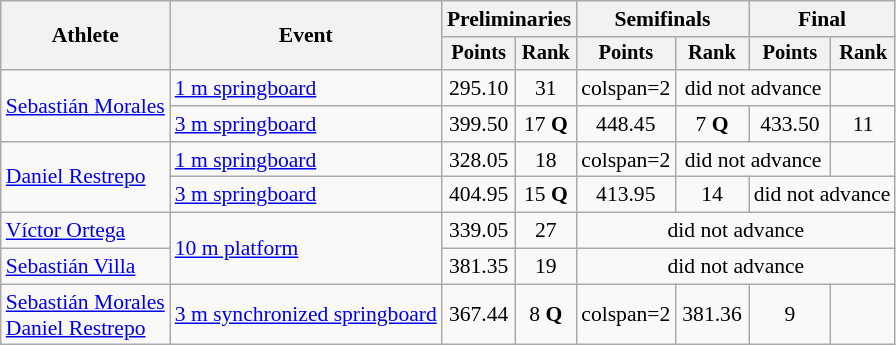<table class="wikitable" style="text-align:center; font-size:90%">
<tr>
<th rowspan=2>Athlete</th>
<th rowspan=2>Event</th>
<th colspan=2>Preliminaries</th>
<th colspan=2>Semifinals</th>
<th colspan=2>Final</th>
</tr>
<tr style="font-size:95%">
<th>Points</th>
<th>Rank</th>
<th>Points</th>
<th>Rank</th>
<th>Points</th>
<th>Rank</th>
</tr>
<tr>
<td align=left rowspan=2><a href='#'>Sebastián Morales</a></td>
<td align=left><a href='#'>1 m springboard</a></td>
<td>295.10</td>
<td>31</td>
<td>colspan=2 </td>
<td colspan=2>did not advance</td>
</tr>
<tr>
<td align=left><a href='#'>3 m springboard</a></td>
<td>399.50</td>
<td>17 <strong>Q</strong></td>
<td>448.45</td>
<td>7 <strong>Q</strong></td>
<td>433.50</td>
<td>11</td>
</tr>
<tr>
<td align=left rowspan=2><a href='#'>Daniel Restrepo</a></td>
<td align=left><a href='#'>1 m springboard</a></td>
<td>328.05</td>
<td>18</td>
<td>colspan=2 </td>
<td colspan=2>did not advance</td>
</tr>
<tr>
<td align=left><a href='#'>3 m springboard</a></td>
<td>404.95</td>
<td>15 <strong>Q</strong></td>
<td>413.95</td>
<td>14</td>
<td colspan=2>did not advance</td>
</tr>
<tr>
<td align=left><a href='#'>Víctor Ortega</a></td>
<td rowspan=2 align=left><a href='#'>10 m platform</a></td>
<td>339.05</td>
<td>27</td>
<td colspan=4>did not advance</td>
</tr>
<tr>
<td align=left><a href='#'>Sebastián Villa</a></td>
<td>381.35</td>
<td>19</td>
<td colspan=4>did not advance</td>
</tr>
<tr>
<td align=left><a href='#'>Sebastián Morales</a><br><a href='#'>Daniel Restrepo</a></td>
<td align=left><a href='#'>3 m synchronized springboard</a></td>
<td>367.44</td>
<td>8 <strong>Q</strong></td>
<td>colspan=2 </td>
<td>381.36</td>
<td>9</td>
</tr>
</table>
